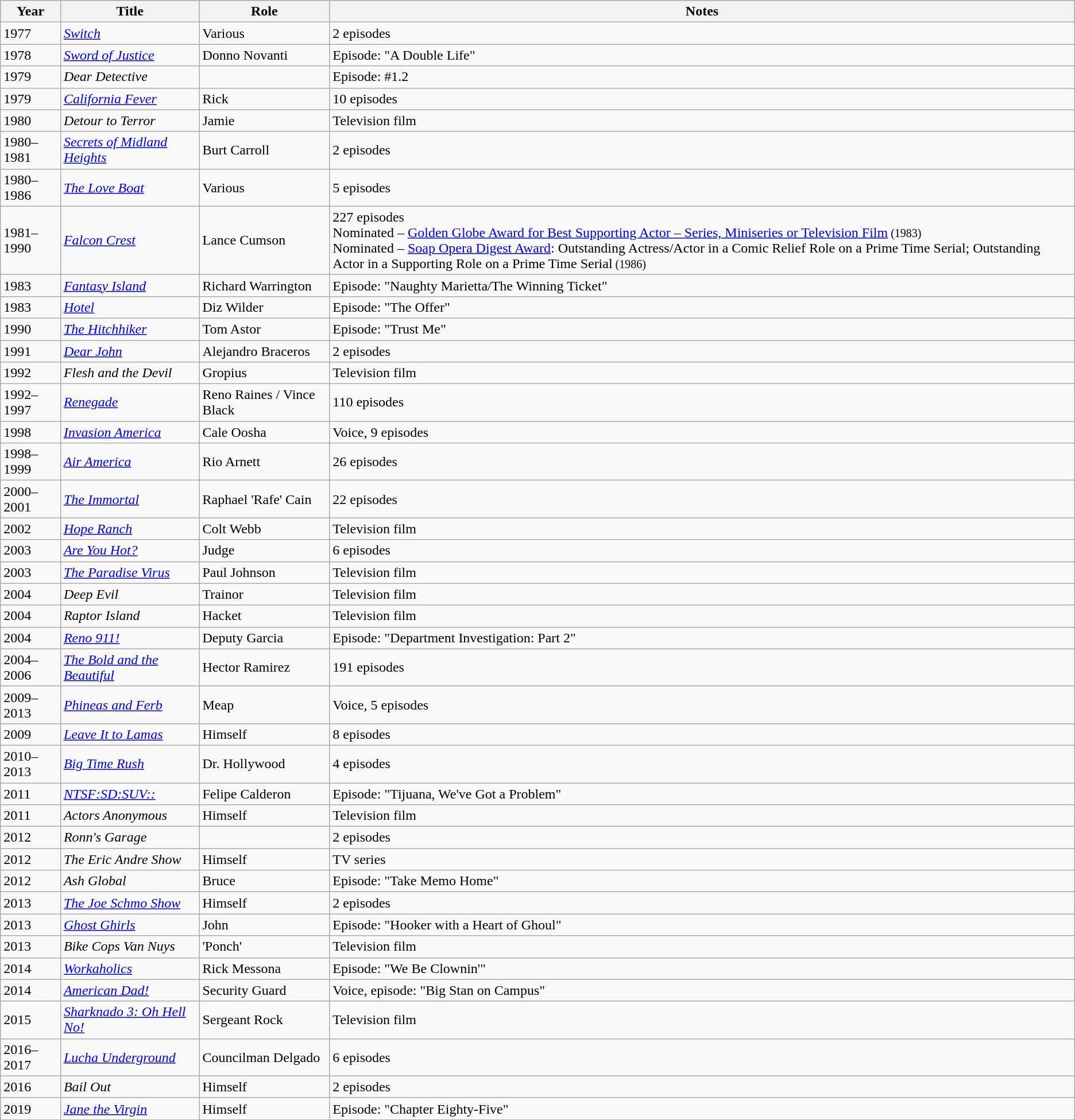<table class="wikitable sortable">
<tr>
<th>Year</th>
<th>Title</th>
<th>Role</th>
<th class="unsortable">Notes</th>
</tr>
<tr>
<td>1977</td>
<td><em><a href='#'>Switch</a></em></td>
<td>Various</td>
<td>2 episodes</td>
</tr>
<tr>
<td>1978</td>
<td><em><a href='#'>Sword of Justice</a></em></td>
<td>Donno Novanti</td>
<td>Episode: "A Double Life"</td>
</tr>
<tr>
<td>1979</td>
<td><em>Dear Detective</em></td>
<td></td>
<td>Episode: #1.2</td>
</tr>
<tr>
<td>1979</td>
<td><em><a href='#'>California Fever</a></em></td>
<td>Rick</td>
<td>10 episodes</td>
</tr>
<tr>
<td>1980</td>
<td><em>Detour to Terror</em></td>
<td>Jamie</td>
<td>Television film</td>
</tr>
<tr>
<td>1980–1981</td>
<td><em><a href='#'>Secrets of Midland Heights</a></em></td>
<td>Burt Carroll</td>
<td>2 episodes</td>
</tr>
<tr>
<td>1980–1986</td>
<td><em><a href='#'>The Love Boat</a></em></td>
<td>Various</td>
<td>5 episodes</td>
</tr>
<tr>
<td>1981–1990</td>
<td><em><a href='#'>Falcon Crest</a></em></td>
<td>Lance Cumson</td>
<td>227 episodes<br>Nominated – <a href='#'>Golden Globe Award for Best Supporting Actor – Series, Miniseries or Television Film</a><small> (1983)</small><br>Nominated – <a href='#'>Soap Opera Digest Award</a>: Outstanding Actress/Actor in a Comic Relief Role on a Prime Time Serial; Outstanding Actor in a Supporting Role on a Prime Time Serial<small> (1986)</small></td>
</tr>
<tr>
<td>1983</td>
<td><em><a href='#'>Fantasy Island</a></em></td>
<td>Richard Warrington</td>
<td>Episode: "Naughty Marietta/The Winning Ticket"</td>
</tr>
<tr>
<td>1983</td>
<td><em><a href='#'>Hotel</a></em></td>
<td>Diz Wilder</td>
<td>Episode: "The Offer"</td>
</tr>
<tr>
<td>1990</td>
<td><em><a href='#'>The Hitchhiker</a></em></td>
<td>Tom Astor</td>
<td>Episode: "Trust Me"</td>
</tr>
<tr>
<td>1991</td>
<td><em><a href='#'>Dear John</a></em></td>
<td>Alejandro Braceros</td>
<td>2 episodes</td>
</tr>
<tr>
<td>1992</td>
<td><em>Flesh and the Devil</em></td>
<td>Gropius</td>
<td>Television film</td>
</tr>
<tr>
<td>1992–1997</td>
<td><em><a href='#'>Renegade</a></em></td>
<td>Reno Raines / Vince Black</td>
<td>110 episodes</td>
</tr>
<tr>
<td>1998</td>
<td><em><a href='#'>Invasion America</a></em></td>
<td>Cale Oosha</td>
<td>Voice, 9 episodes</td>
</tr>
<tr>
<td>1998–1999</td>
<td><em><a href='#'>Air America</a></em></td>
<td>Rio Arnett</td>
<td>26 episodes</td>
</tr>
<tr>
<td>2000–2001</td>
<td><em><a href='#'>The Immortal</a></em></td>
<td>Raphael 'Rafe' Cain</td>
<td>22 episodes</td>
</tr>
<tr>
<td>2002</td>
<td><em><a href='#'>Hope Ranch</a></em></td>
<td>Colt Webb</td>
<td>Television film</td>
</tr>
<tr>
<td>2003</td>
<td><em><a href='#'>Are You Hot?</a></em></td>
<td>Judge</td>
<td>6 episodes</td>
</tr>
<tr>
<td>2003</td>
<td><em><a href='#'>The Paradise Virus</a></em></td>
<td>Paul Johnson</td>
<td>Television film</td>
</tr>
<tr>
<td>2004</td>
<td><em>Deep Evil</em></td>
<td>Trainor</td>
<td>Television film</td>
</tr>
<tr>
<td>2004</td>
<td><em>Raptor Island</em></td>
<td>Hacket</td>
<td>Television film</td>
</tr>
<tr>
<td>2004</td>
<td><em><a href='#'>Reno 911!</a></em></td>
<td>Deputy Garcia</td>
<td>Episode: "Department Investigation: Part 2"</td>
</tr>
<tr>
<td>2004–2006</td>
<td><em><a href='#'>The Bold and the Beautiful</a></em></td>
<td>Hector Ramirez</td>
<td>191 episodes</td>
</tr>
<tr>
<td>2009–2013</td>
<td><em><a href='#'>Phineas and Ferb</a></em></td>
<td>Meap</td>
<td>Voice, 5 episodes</td>
</tr>
<tr>
<td>2009</td>
<td><em><a href='#'>Leave It to Lamas</a></em></td>
<td>Himself</td>
<td>8 episodes</td>
</tr>
<tr>
<td>2010–2013</td>
<td><em><a href='#'>Big Time Rush</a></em></td>
<td>Dr. Hollywood</td>
<td>4 episodes</td>
</tr>
<tr>
<td>2011</td>
<td><em><a href='#'>NTSF:SD:SUV::</a></em></td>
<td>Felipe Calderon</td>
<td>Episode: "Tijuana, We've Got a Problem"</td>
</tr>
<tr>
<td>2011</td>
<td><em>Actors Anonymous</em></td>
<td>Himself</td>
<td>Television film</td>
</tr>
<tr>
<td>2012</td>
<td><em>Ronn's Garage</em></td>
<td></td>
<td>2 episodes</td>
</tr>
<tr>
<td>2012</td>
<td><em>The Eric Andre Show</em></td>
<td>Himself</td>
<td>TV series</td>
</tr>
<tr>
<td>2012</td>
<td><em>Ash Global</em></td>
<td>Bruce</td>
<td>Episode: "Take Memo Home"</td>
</tr>
<tr>
<td>2013</td>
<td><em><a href='#'>The Joe Schmo Show</a></em></td>
<td>Himself</td>
<td>2 episodes</td>
</tr>
<tr>
<td>2013</td>
<td><em><a href='#'>Ghost Ghirls</a></em></td>
<td>John</td>
<td>Episode: "Hooker with a Heart of Ghoul"</td>
</tr>
<tr>
<td>2013</td>
<td><em>Bike Cops Van Nuys</em></td>
<td>'Ponch'</td>
<td>Television film</td>
</tr>
<tr>
<td>2014</td>
<td><em><a href='#'>Workaholics</a></em></td>
<td>Rick Messona</td>
<td>Episode: "We Be Clownin'"</td>
</tr>
<tr>
<td>2014</td>
<td><em><a href='#'>American Dad!</a></em></td>
<td>Security Guard</td>
<td>Voice, episode: "Big Stan on Campus"</td>
</tr>
<tr>
<td>2015</td>
<td><em><a href='#'>Sharknado 3: Oh Hell No!</a></em></td>
<td>Sergeant Rock</td>
<td>Television film</td>
</tr>
<tr>
<td>2016–2017</td>
<td><em><a href='#'>Lucha Underground</a></em></td>
<td>Councilman Delgado</td>
<td>6 episodes</td>
</tr>
<tr>
<td>2016</td>
<td><em>Bail Out</em></td>
<td>Himself</td>
<td>2 episodes</td>
</tr>
<tr>
<td>2019</td>
<td><em><a href='#'>Jane the Virgin</a></em></td>
<td>Himself</td>
<td>Episode: "Chapter Eighty-Five"</td>
</tr>
</table>
